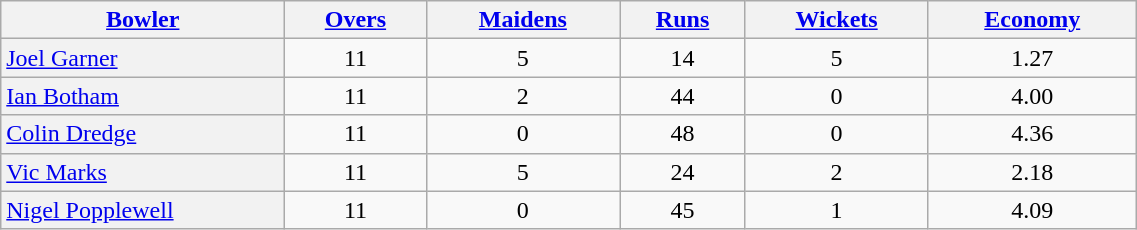<table cellpadding="1" style="border:gray solid 1px; text-align:center; width:60%;" class="wikitable">
<tr>
<th scope="col" style="width:25%;"><a href='#'>Bowler</a></th>
<th scope="col"><a href='#'>Overs</a></th>
<th scope="col"><a href='#'>Maidens</a></th>
<th scope="col"><a href='#'>Runs</a></th>
<th scope="col"><a href='#'>Wickets</a></th>
<th scope="col"><a href='#'>Economy</a></th>
</tr>
<tr>
<th scope="row" style="font-weight: normal; text-align: left;"><a href='#'>Joel Garner</a></th>
<td>11</td>
<td>5</td>
<td>14</td>
<td>5</td>
<td>1.27</td>
</tr>
<tr>
<th scope="row" style="font-weight: normal; text-align: left;"><a href='#'>Ian Botham</a></th>
<td>11</td>
<td>2</td>
<td>44</td>
<td>0</td>
<td>4.00</td>
</tr>
<tr>
<th scope="row" style="font-weight: normal; text-align: left;"><a href='#'>Colin Dredge</a></th>
<td>11</td>
<td>0</td>
<td>48</td>
<td>0</td>
<td>4.36</td>
</tr>
<tr>
<th scope="row" style="font-weight: normal; text-align: left;"><a href='#'>Vic Marks</a></th>
<td>11</td>
<td>5</td>
<td>24</td>
<td>2</td>
<td>2.18</td>
</tr>
<tr>
<th scope="row" style="font-weight: normal; text-align: left;"><a href='#'>Nigel Popplewell</a></th>
<td>11</td>
<td>0</td>
<td>45</td>
<td>1</td>
<td>4.09</td>
</tr>
</table>
